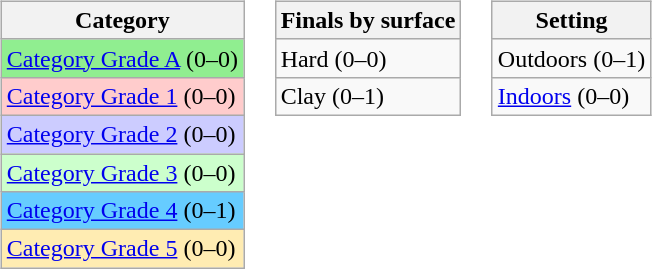<table>
<tr valign=top>
<td><br><table class=wikitable>
<tr>
<th>Category</th>
</tr>
<tr bgcolor="lightgreen">
<td><a href='#'>Category Grade A</a> (0–0)</td>
</tr>
<tr bgcolor="#FFCCCC">
<td><a href='#'>Category Grade 1</a> (0–0)</td>
</tr>
<tr bgcolor="#CCCCFF">
<td><a href='#'>Category Grade 2</a> (0–0)</td>
</tr>
<tr bgcolor="#CCFFCC">
<td><a href='#'>Category Grade 3</a> (0–0)</td>
</tr>
<tr bgcolor="#66CCFF">
<td><a href='#'>Category Grade 4</a> (0–1)</td>
</tr>
<tr bgcolor="#FFECB2">
<td><a href='#'>Category Grade 5</a> (0–0)</td>
</tr>
</table>
</td>
<td><br><table class=wikitable>
<tr>
<th>Finals by surface</th>
</tr>
<tr>
<td>Hard (0–0)</td>
</tr>
<tr>
<td>Clay (0–1)</td>
</tr>
</table>
</td>
<td><br><table class=wikitable>
<tr>
<th>Setting</th>
</tr>
<tr>
<td>Outdoors (0–1)</td>
</tr>
<tr>
<td><a href='#'>Indoors</a> (0–0)</td>
</tr>
</table>
</td>
</tr>
</table>
